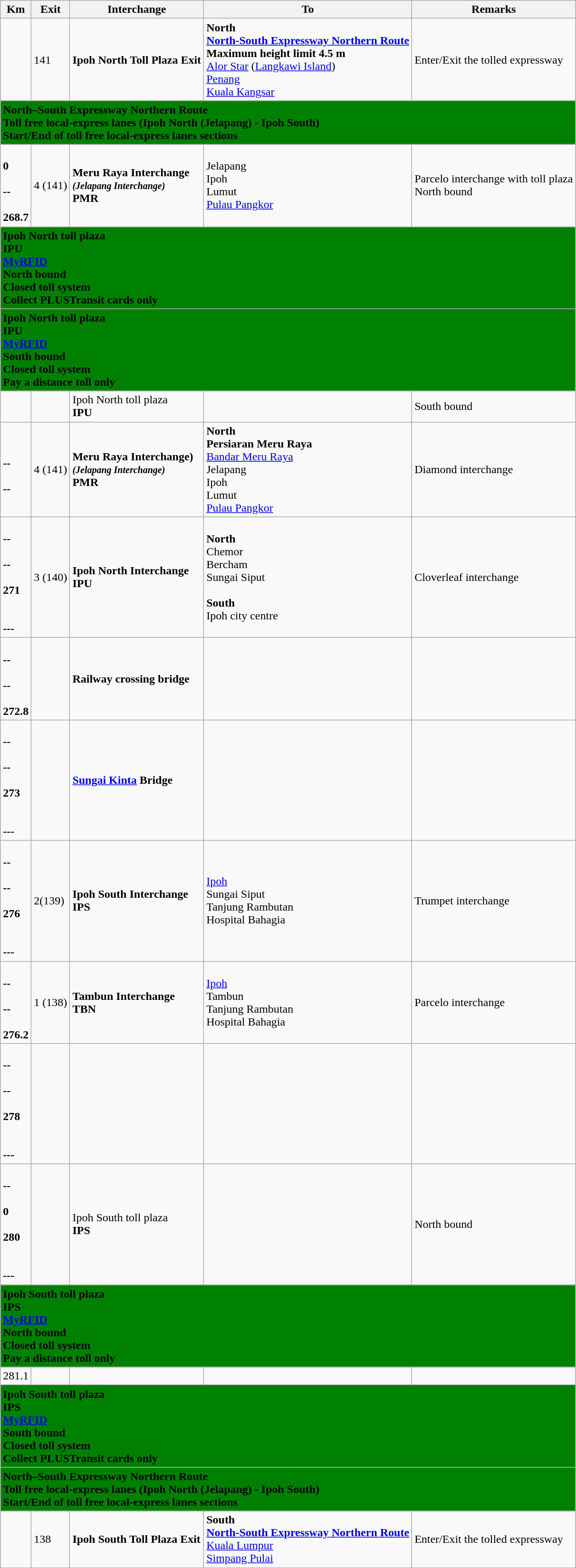<table class="wikitable">
<tr>
<th>Km</th>
<th>Exit</th>
<th>Interchange</th>
<th>To</th>
<th>Remarks</th>
</tr>
<tr>
<td></td>
<td>141</td>
<td><strong>Ipoh North Toll Plaza Exit</strong></td>
<td><strong>North</strong><br>  <strong><a href='#'>North-South Expressway Northern Route</a></strong><br><strong>Maximum height limit 4.5 m</strong><br><a href='#'>Alor Star</a> (<a href='#'>Langkawi Island</a>)<br><a href='#'>Penang</a><br><a href='#'>Kuala Kangsar</a></td>
<td>Enter/Exit the tolled expressway</td>
</tr>
<tr>
<td style="width:600px" colspan="6" style="text-align:center" bgcolor="green"><strong><span>  North–South Expressway Northern Route<br>Toll free local-express lanes  (Ipoh North (Jelapang) - Ipoh South)<br>Start/End of toll free local-express lanes sections</span></strong></td>
</tr>
<tr>
<td><strong><br>0<br><br>--<br><br>268.7</strong></td>
<td>4 (141)</td>
<td><strong>Meru Raya Interchange</strong><br><small><strong><em>(Jelapang Interchange)</em></strong></small><br><strong>PMR</strong></td>
<td> Jelapang<br> Ipoh<br> Lumut<br> <a href='#'>Pulau Pangkor</a></td>
<td>Parcelo interchange with toll plaza<br>North bound</td>
</tr>
<tr>
<td style="width:600px" colspan="6" style="text-align:center" bgcolor="green"><strong><span>Ipoh North toll plaza<br>IPU<br><a href='#'><span>My</span><span>RFID</span></a>  <br>North bound<br>Closed toll system<br>Collect PLUSTransit cards only</span></strong></td>
</tr>
<tr>
<td style="width:600px" colspan="6" style="text-align:center" bgcolor="green"><strong><span>Ipoh North toll plaza<br>IPU<br>  <a href='#'><span>My</span><span>RFID</span></a><br>South bound<br>Closed toll system<br>Pay a distance toll only</span></strong></td>
</tr>
<tr>
<td></td>
<td></td>
<td> Ipoh North toll plaza<br><strong>IPU</strong><br></td>
<td>   </td>
<td>South bound</td>
</tr>
<tr>
<td><strong><br>--<br><br>--</strong></td>
<td>4 (141)</td>
<td><strong>Meru Raya Interchange)</strong><br><small><strong><em>(Jelapang Interchange)</em></strong></small><br><strong>PMR</strong></td>
<td><strong>North</strong><br><strong>Persiaran  Meru Raya</strong><br><a href='#'>Bandar Meru Raya</a><br> Jelapang<br> Ipoh<br> Lumut<br> <a href='#'>Pulau Pangkor</a></td>
<td>Diamond interchange</td>
</tr>
<tr>
<td><strong><br>--<br><br>--<br><br>271<br><br><br>---</strong></td>
<td>3 (140)</td>
<td><strong>Ipoh North Interchange</strong><br><strong>IPU</strong></td>
<td><strong>North</strong><br> Chemor<br> Bercham<br> Sungai Siput<br><br><strong>South</strong><br> Ipoh city centre</td>
<td>Cloverleaf interchange</td>
</tr>
<tr>
<td><strong><br>--<br><br>--<br><br>272.8</strong></td>
<td></td>
<td><strong>Railway crossing bridge</strong></td>
<td></td>
<td></td>
</tr>
<tr>
<td><strong><br>--<br><br>--<br><br>273<br><br><br>---</strong></td>
<td></td>
<td><strong><a href='#'>Sungai Kinta</a> Bridge</strong></td>
<td></td>
<td></td>
</tr>
<tr>
<td><strong><br>--<br><br>--<br><br>276<br><br><br>---</strong></td>
<td>2(139)</td>
<td><strong>Ipoh South Interchange</strong><br><strong>IPS</strong></td>
<td> <a href='#'>Ipoh</a><br> Sungai Siput<br> Tanjung Rambutan<br>Hospital Bahagia </td>
<td>Trumpet interchange</td>
</tr>
<tr>
<td><strong><br>--<br><br>--<br><br>276.2</strong></td>
<td>1 (138)</td>
<td><strong>Tambun Interchange</strong><br><strong>TBN</strong></td>
<td> <a href='#'>Ipoh</a><br> Tambun<br> Tanjung Rambutan<br>Hospital Bahagia </td>
<td>Parcelo interchange</td>
</tr>
<tr>
<td><br><strong>--</strong><br><br><strong>--</strong><br><br><strong>278</strong><br><br><br><strong>---</strong></td>
<td></td>
<td></td>
<td></td>
<td></td>
</tr>
<tr>
<td><br><strong>--</strong><br><br><strong>0</strong><br><br><strong>280</strong><br><br><br><strong>---</strong></td>
<td></td>
<td> Ipoh South toll plaza<br><strong>IPS</strong><br></td>
<td>   </td>
<td>North bound</td>
</tr>
<tr>
<td style="width:600px" colspan="6" style="text-align:center" bgcolor="green"><strong><span>Ipoh South toll plaza<br>IPS<br><a href='#'><span>My</span><span>RFID</span></a>  <br>North bound<br>Closed toll system<br>Pay a distance toll only</span></strong></td>
</tr>
<tr>
<td>281.1</td>
<td></td>
<td></td>
<td></td>
<td></td>
</tr>
<tr>
<td style="width:600px" colspan="6" style="text-align:center" bgcolor="green"><strong><span>Ipoh South toll plaza<br>IPS<br>  <a href='#'><span>My</span><span>RFID</span></a> <br>South bound<br>Closed toll system<br>Collect PLUSTransit cards only</span></strong></td>
</tr>
<tr>
<td style="width:600px" colspan="6" style="text-align:center" bgcolor="green"><strong><span>  North–South Expressway Northern Route<br>Toll free local-express lanes  (Ipoh North (Jelapang) - Ipoh South)<br>Start/End of toll free local-express lanes sections</span></strong></td>
</tr>
<tr>
<td></td>
<td>138</td>
<td><strong>Ipoh South Toll Plaza Exit</strong></td>
<td><strong>South</strong><br>  <strong><a href='#'>North-South Expressway Northern Route</a></strong><br><a href='#'>Kuala Lumpur</a><br><a href='#'>Simpang Pulai</a></td>
<td>Enter/Exit the tolled expressway</td>
</tr>
<tr>
</tr>
</table>
